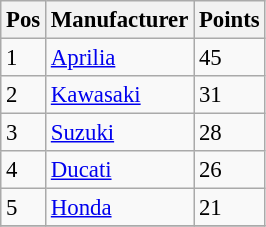<table class="wikitable" style="font-size: 95%;">
<tr>
<th>Pos</th>
<th>Manufacturer</th>
<th>Points</th>
</tr>
<tr>
<td>1</td>
<td><a href='#'>Aprilia</a></td>
<td>45</td>
</tr>
<tr>
<td>2</td>
<td><a href='#'>Kawasaki</a></td>
<td>31</td>
</tr>
<tr>
<td>3</td>
<td><a href='#'>Suzuki</a></td>
<td>28</td>
</tr>
<tr>
<td>4</td>
<td><a href='#'>Ducati</a></td>
<td>26</td>
</tr>
<tr>
<td>5</td>
<td><a href='#'>Honda</a></td>
<td>21</td>
</tr>
<tr>
</tr>
</table>
